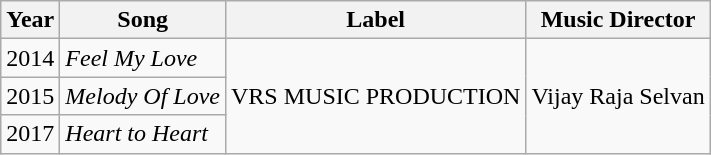<table class="wikitable">
<tr>
<th>Year</th>
<th>Song</th>
<th>Label</th>
<th>Music Director</th>
</tr>
<tr>
<td>2014</td>
<td><em>Feel My Love</em></td>
<td rowspan="3">VRS MUSIC PRODUCTION</td>
<td rowspan="3">Vijay Raja Selvan</td>
</tr>
<tr>
<td>2015</td>
<td><em>Melody Of Love</em></td>
</tr>
<tr>
<td>2017</td>
<td><em>Heart to Heart</em></td>
</tr>
</table>
